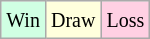<table class="wikitable">
<tr>
<td style="background: #d0ffe3;"><small>Win</small></td>
<td style="background: #ffffdd;"><small>Draw</small></td>
<td style="background: #ffd0e3;"><small>Loss</small></td>
</tr>
</table>
